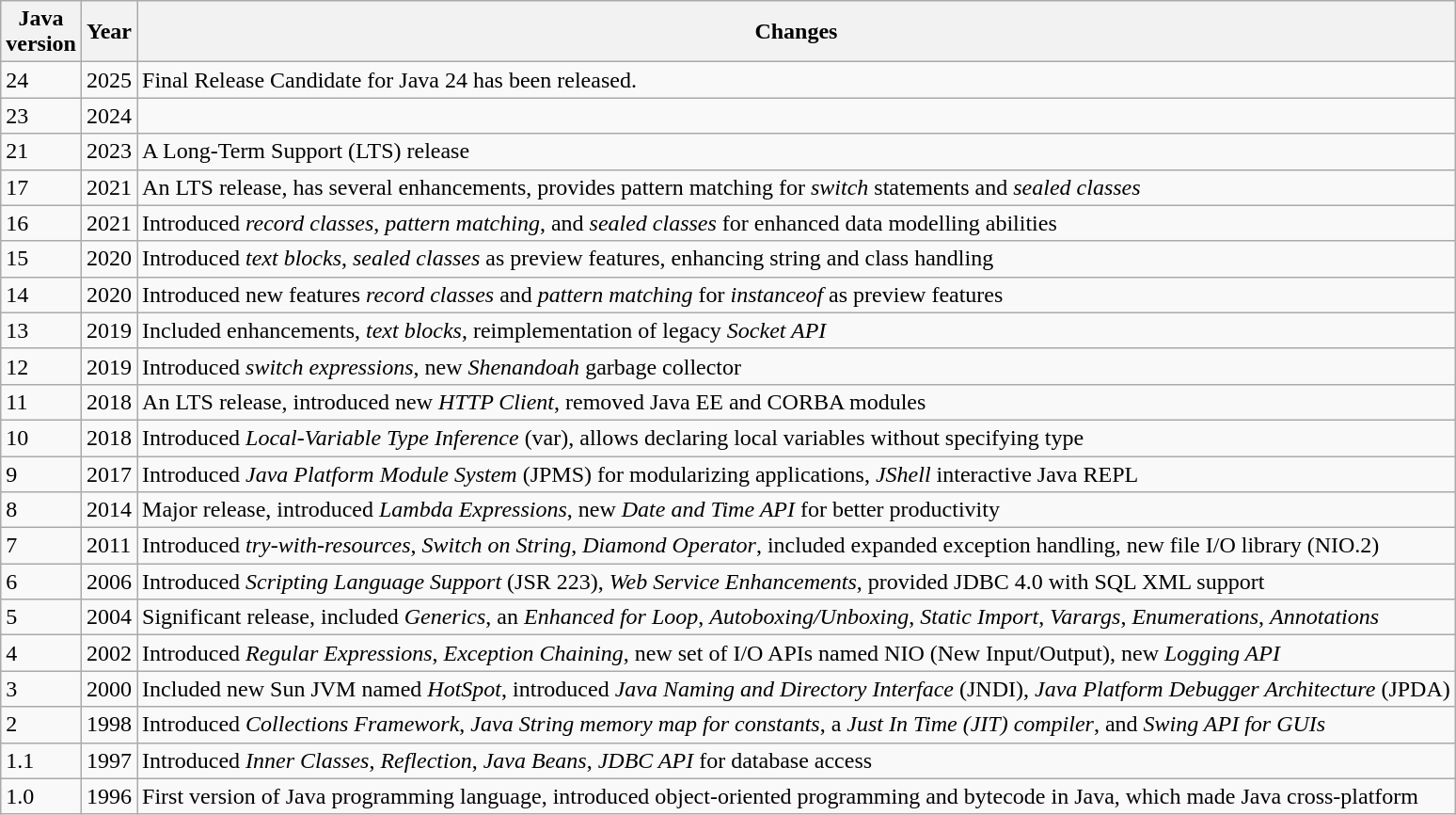<table class="wikitable">
<tr>
<th>Java<br>version</th>
<th>Year</th>
<th>Changes</th>
</tr>
<tr>
<td>24</td>
<td>2025</td>
<td>Final Release Candidate for Java 24 has been released.</td>
</tr>
<tr>
<td>23</td>
<td>2024</td>
<td></td>
</tr>
<tr>
<td>21</td>
<td>2023</td>
<td>A Long-Term Support (LTS) release</td>
</tr>
<tr>
<td>17</td>
<td>2021</td>
<td>An LTS release, has several enhancements, provides pattern matching for <em>switch</em> statements and <em>sealed classes</em></td>
</tr>
<tr>
<td>16</td>
<td>2021</td>
<td>Introduced <em>record classes</em>, <em>pattern matching</em>, and <em>sealed classes</em> for enhanced data modelling abilities</td>
</tr>
<tr>
<td>15</td>
<td>2020</td>
<td>Introduced <em>text blocks</em>, <em>sealed classes</em> as preview features, enhancing string and class handling</td>
</tr>
<tr>
<td>14</td>
<td>2020</td>
<td>Introduced new features <em>record classes</em> and <em>pattern matching</em> for <em>instanceof</em> as preview features</td>
</tr>
<tr>
<td>13</td>
<td>2019</td>
<td>Included enhancements, <em>text blocks</em>, reimplementation of legacy <em>Socket API</em></td>
</tr>
<tr>
<td>12</td>
<td>2019</td>
<td>Introduced <em>switch expressions</em>, new <em>Shenandoah</em> garbage collector</td>
</tr>
<tr>
<td>11</td>
<td>2018</td>
<td>An LTS release, introduced new <em>HTTP Client</em>, removed Java EE and CORBA modules</td>
</tr>
<tr>
<td>10</td>
<td>2018</td>
<td>Introduced <em>Local-Variable Type Inference</em> (var), allows declaring local variables without specifying type</td>
</tr>
<tr>
<td>9</td>
<td>2017</td>
<td>Introduced <em>Java Platform Module System</em> (JPMS) for modularizing applications, <em>JShell</em> interactive Java REPL</td>
</tr>
<tr>
<td>8</td>
<td>2014</td>
<td>Major release, introduced <em>Lambda Expressions</em>, new <em>Date and Time API</em> for better productivity</td>
</tr>
<tr>
<td>7</td>
<td>2011</td>
<td>Introduced <em>try-with-resources</em>, <em>Switch on String</em>, <em>Diamond Operator</em>, included expanded exception handling, new file I/O library (NIO.2)</td>
</tr>
<tr>
<td>6</td>
<td>2006</td>
<td>Introduced <em>Scripting Language Support</em> (JSR 223), <em>Web Service Enhancements</em>, provided JDBC 4.0 with SQL XML support</td>
</tr>
<tr>
<td>5</td>
<td>2004</td>
<td>Significant release, included <em>Generics</em>, an <em>Enhanced for Loop</em>, <em>Autoboxing/Unboxing</em>, <em>Static Import</em>, <em>Varargs</em>, <em>Enumerations</em>, <em>Annotations</em></td>
</tr>
<tr>
<td>4</td>
<td>2002</td>
<td>Introduced <em>Regular Expressions</em>, <em>Exception Chaining</em>, new set of I/O APIs named NIO (New Input/Output), new <em>Logging API</em></td>
</tr>
<tr>
<td>3</td>
<td>2000</td>
<td>Included new Sun JVM named <em>HotSpot</em>, introduced <em>Java Naming and Directory Interface</em> (JNDI), <em>Java Platform Debugger Architecture</em> (JPDA)</td>
</tr>
<tr>
<td>2</td>
<td>1998</td>
<td>Introduced <em>Collections Framework</em>, <em>Java String memory map for constants</em>, a <em>Just In Time (JIT) compiler</em>, and <em>Swing API for GUIs</em></td>
</tr>
<tr>
<td>1.1</td>
<td>1997</td>
<td>Introduced <em>Inner Classes</em>, <em>Reflection</em>, <em>Java Beans</em>, <em>JDBC API</em> for database access</td>
</tr>
<tr>
<td>1.0</td>
<td>1996</td>
<td>First version of Java programming language, introduced object-oriented programming and bytecode in Java, which made Java cross-platform</td>
</tr>
</table>
